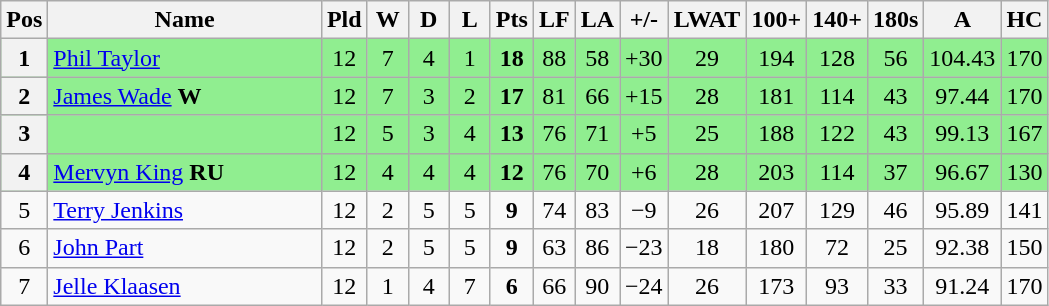<table class="wikitable" style="text-align:center;">
<tr>
<th width=20 abbr="Position">Pos</th>
<th width=175>Name</th>
<th width=20 abbr="Played">Pld</th>
<th width=20 abbr="Won">W</th>
<th width=20 abbr="Drawn">D</th>
<th width=20 abbr="Lost">L</th>
<th width=20 abbr="Points">Pts</th>
<th width=20 abbr="Legs For">LF</th>
<th width=20 abbr="Legs Against">LA</th>
<th width=20 abbr="Leg Difference">+/-</th>
<th width=20 abbr="Legs Won Against Throw">LWAT</th>
<th width=20 abbr="Tons">100+</th>
<th width=20 abbr="Ton Plus">140+</th>
<th width=20 abbr="Maximums">180s</th>
<th width=20 abbr="Average">A</th>
<th width=20 abbr="High Checkout">HC</th>
</tr>
<tr bgcolor=lightgreen>
<th>1</th>
<td align=left> <a href='#'>Phil Taylor</a></td>
<td>12</td>
<td>7</td>
<td>4</td>
<td>1</td>
<td><strong>18</strong></td>
<td>88</td>
<td>58</td>
<td>+30</td>
<td>29</td>
<td>194</td>
<td>128</td>
<td>56</td>
<td>104.43</td>
<td>170</td>
</tr>
<tr bgcolor=lightgreen>
<th>2</th>
<td align=left> <a href='#'>James Wade</a> <strong>W</strong></td>
<td>12</td>
<td>7</td>
<td>3</td>
<td>2</td>
<td><strong>17</strong></td>
<td>81</td>
<td>66</td>
<td>+15</td>
<td>28</td>
<td>181</td>
<td>114</td>
<td>43</td>
<td>97.44</td>
<td>170</td>
</tr>
<tr bgcolor=lightgreen>
<th>3</th>
<td align=left></td>
<td>12</td>
<td>5</td>
<td>3</td>
<td>4</td>
<td><strong>13</strong></td>
<td>76</td>
<td>71</td>
<td>+5</td>
<td>25</td>
<td>188</td>
<td>122</td>
<td>43</td>
<td>99.13</td>
<td>167</td>
</tr>
<tr bgcolor=lightgreen>
<th>4</th>
<td align=left> <a href='#'>Mervyn King</a> <strong>RU</strong></td>
<td>12</td>
<td>4</td>
<td>4</td>
<td>4</td>
<td><strong>12</strong></td>
<td>76</td>
<td>70</td>
<td>+6</td>
<td>28</td>
<td>203</td>
<td>114</td>
<td>37</td>
<td>96.67</td>
<td>130</td>
</tr>
<tr>
<td>5</td>
<td align=left> <a href='#'>Terry Jenkins</a></td>
<td>12</td>
<td>2</td>
<td>5</td>
<td>5</td>
<td><strong>9</strong></td>
<td>74</td>
<td>83</td>
<td>−9</td>
<td>26</td>
<td>207</td>
<td>129</td>
<td>46</td>
<td>95.89</td>
<td>141</td>
</tr>
<tr>
<td>6</td>
<td align=left> <a href='#'>John Part</a></td>
<td>12</td>
<td>2</td>
<td>5</td>
<td>5</td>
<td><strong>9</strong></td>
<td>63</td>
<td>86</td>
<td>−23</td>
<td>18</td>
<td>180</td>
<td>72</td>
<td>25</td>
<td>92.38</td>
<td>150</td>
</tr>
<tr>
<td>7</td>
<td align=left> <a href='#'>Jelle Klaasen</a></td>
<td>12</td>
<td>1</td>
<td>4</td>
<td>7</td>
<td><strong>6</strong></td>
<td>66</td>
<td>90</td>
<td>−24</td>
<td>26</td>
<td>173</td>
<td>93</td>
<td>33</td>
<td>91.24</td>
<td>170</td>
</tr>
</table>
